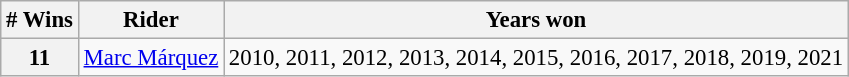<table class="wikitable" style="font-size: 95%">
<tr>
<th># Wins</th>
<th>Rider</th>
<th>Years won</th>
</tr>
<tr>
<th>11</th>
<td> <a href='#'>Marc Márquez</a></td>
<td>2010, 2011, 2012, 2013, 2014, 2015, 2016, 2017, 2018, 2019, 2021</td>
</tr>
</table>
